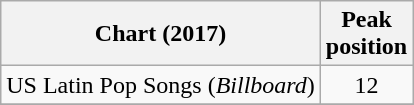<table class="wikitable">
<tr>
<th>Chart (2017)</th>
<th>Peak<br>position</th>
</tr>
<tr>
<td>US Latin Pop Songs (<em>Billboard</em>)</td>
<td align="center">12</td>
</tr>
<tr>
</tr>
</table>
